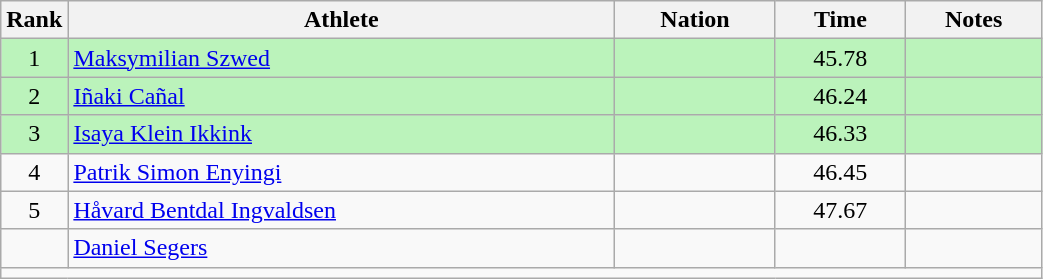<table class="wikitable sortable" style="text-align:center;width: 55%;">
<tr>
<th scope="col" style="width: 10px;">Rank</th>
<th scope="col">Athlete</th>
<th scope="col">Nation</th>
<th scope="col">Time</th>
<th scope="col">Notes</th>
</tr>
<tr bgcolor=bbf3bb>
<td>1</td>
<td align=left><a href='#'>Maksymilian Szwed</a></td>
<td align=left></td>
<td>45.78</td>
<td></td>
</tr>
<tr bgcolor=bbf3bb>
<td>2</td>
<td align=left><a href='#'>Iñaki Cañal</a></td>
<td align=left></td>
<td>46.24</td>
<td></td>
</tr>
<tr bgcolor=bbf3bb>
<td>3</td>
<td align=left><a href='#'>Isaya Klein Ikkink</a></td>
<td align=left></td>
<td>46.33</td>
<td></td>
</tr>
<tr>
<td>4</td>
<td align=left><a href='#'>Patrik Simon Enyingi</a></td>
<td align=left></td>
<td>46.45</td>
<td></td>
</tr>
<tr>
<td>5</td>
<td align=left><a href='#'>Håvard Bentdal Ingvaldsen</a></td>
<td align=left></td>
<td>47.67</td>
<td></td>
</tr>
<tr>
<td></td>
<td align=left><a href='#'>Daniel Segers</a></td>
<td align=left></td>
<td></td>
<td></td>
</tr>
<tr class="sortbottom">
<td colspan="5"></td>
</tr>
</table>
